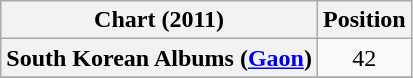<table class="wikitable plainrowheaders">
<tr>
<th scope="col">Chart (2011)</th>
<th scope="col">Position</th>
</tr>
<tr>
<th scope="row">South Korean Albums (<a href='#'>Gaon</a>)</th>
<td style="text-align:center">42</td>
</tr>
<tr>
</tr>
</table>
